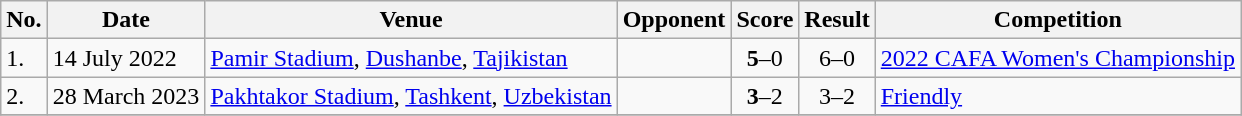<table class="wikitable">
<tr>
<th>No.</th>
<th>Date</th>
<th>Venue</th>
<th>Opponent</th>
<th>Score</th>
<th>Result</th>
<th>Competition</th>
</tr>
<tr>
<td>1.</td>
<td>14 July 2022</td>
<td><a href='#'>Pamir Stadium</a>, <a href='#'>Dushanbe</a>, <a href='#'>Tajikistan</a></td>
<td></td>
<td align=center><strong>5</strong>–0</td>
<td align=center>6–0</td>
<td><a href='#'>2022 CAFA Women's Championship</a></td>
</tr>
<tr>
<td>2.</td>
<td>28 March 2023</td>
<td><a href='#'>Pakhtakor Stadium</a>, <a href='#'>Tashkent</a>, <a href='#'>Uzbekistan</a></td>
<td></td>
<td align=center><strong>3</strong>–2</td>
<td align=center>3–2</td>
<td><a href='#'>Friendly</a></td>
</tr>
<tr>
</tr>
</table>
